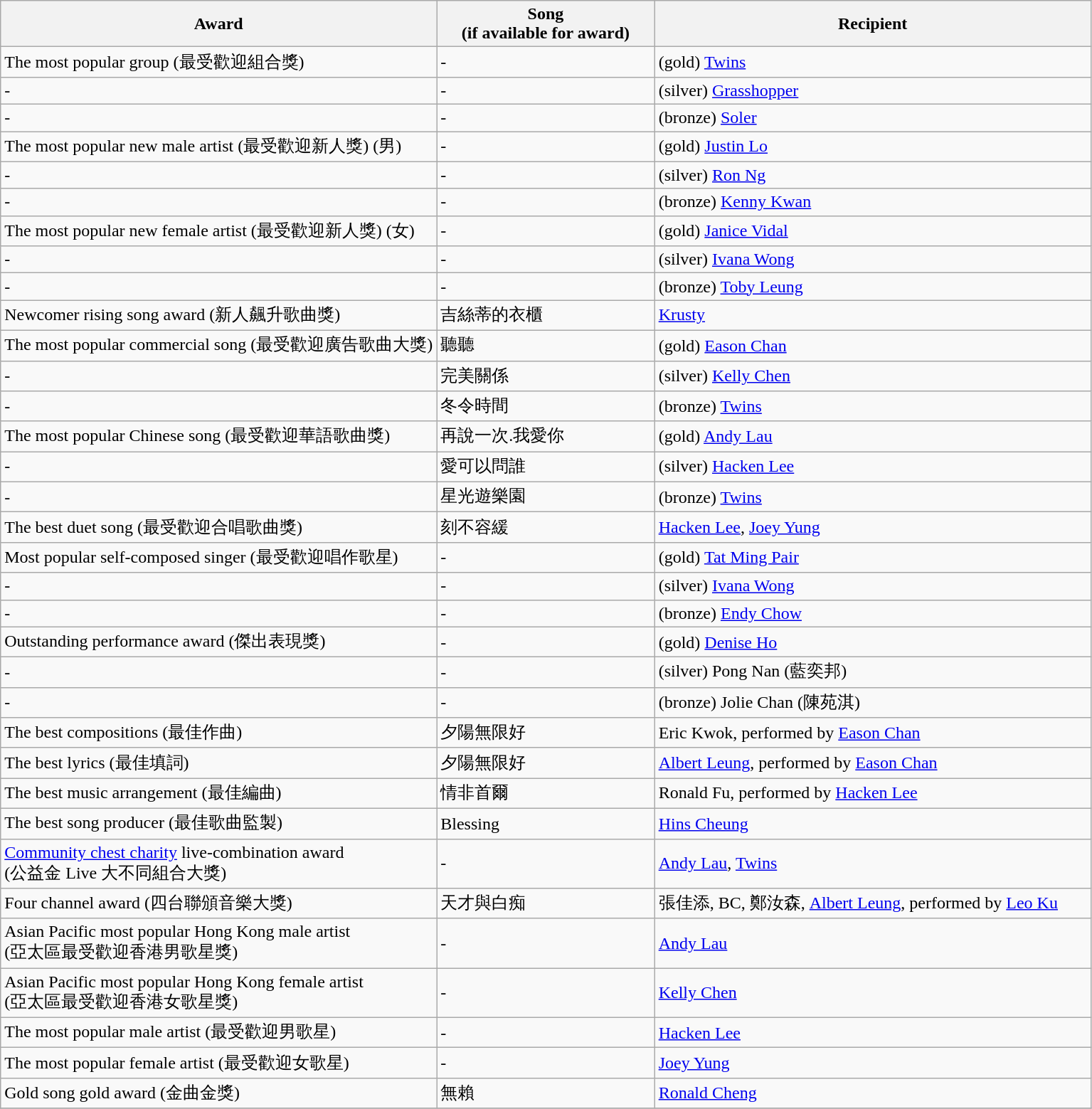<table class="wikitable">
<tr>
<th width=40%>Award</th>
<th width=20%>Song<br>(if available for award)</th>
<th width=40%>Recipient</th>
</tr>
<tr>
<td>The most popular group (最受歡迎組合獎)</td>
<td>-</td>
<td>(gold) <a href='#'>Twins</a></td>
</tr>
<tr>
<td>-</td>
<td>-</td>
<td>(silver) <a href='#'>Grasshopper</a></td>
</tr>
<tr>
<td>-</td>
<td>-</td>
<td>(bronze) <a href='#'>Soler</a></td>
</tr>
<tr>
<td>The most popular new male artist (最受歡迎新人獎) (男)</td>
<td>-</td>
<td>(gold) <a href='#'>Justin Lo</a></td>
</tr>
<tr>
<td>-</td>
<td>-</td>
<td>(silver) <a href='#'>Ron Ng</a></td>
</tr>
<tr>
<td>-</td>
<td>-</td>
<td>(bronze) <a href='#'>Kenny Kwan</a></td>
</tr>
<tr>
<td>The most popular new female artist (最受歡迎新人獎) (女)</td>
<td>-</td>
<td>(gold) <a href='#'>Janice Vidal</a></td>
</tr>
<tr>
<td>-</td>
<td>-</td>
<td>(silver) <a href='#'>Ivana Wong</a></td>
</tr>
<tr>
<td>-</td>
<td>-</td>
<td>(bronze) <a href='#'>Toby Leung</a></td>
</tr>
<tr>
<td>Newcomer rising song award (新人飆升歌曲獎)</td>
<td>吉絲蒂的衣櫃</td>
<td><a href='#'>Krusty</a></td>
</tr>
<tr>
<td>The most popular commercial song (最受歡迎廣告歌曲大獎)</td>
<td>聽聽</td>
<td>(gold) <a href='#'>Eason Chan</a></td>
</tr>
<tr>
<td>-</td>
<td>完美關係</td>
<td>(silver) <a href='#'>Kelly Chen</a></td>
</tr>
<tr>
<td>-</td>
<td>冬令時間</td>
<td>(bronze) <a href='#'>Twins</a></td>
</tr>
<tr>
<td>The most popular Chinese song (最受歡迎華語歌曲獎)</td>
<td>再說一次.我愛你</td>
<td>(gold) <a href='#'>Andy Lau</a></td>
</tr>
<tr>
<td>-</td>
<td>愛可以問誰</td>
<td>(silver) <a href='#'>Hacken Lee</a></td>
</tr>
<tr>
<td>-</td>
<td>星光遊樂園</td>
<td>(bronze) <a href='#'>Twins</a></td>
</tr>
<tr>
<td>The best duet song (最受歡迎合唱歌曲獎)</td>
<td>刻不容緩</td>
<td><a href='#'>Hacken Lee</a>, <a href='#'>Joey Yung</a></td>
</tr>
<tr>
<td>Most popular self-composed singer (最受歡迎唱作歌星)</td>
<td>-</td>
<td>(gold) <a href='#'>Tat Ming Pair</a></td>
</tr>
<tr>
<td>-</td>
<td>-</td>
<td>(silver) <a href='#'>Ivana Wong</a></td>
</tr>
<tr>
<td>-</td>
<td>-</td>
<td>(bronze) <a href='#'>Endy Chow</a></td>
</tr>
<tr>
<td>Outstanding performance award (傑出表現獎)</td>
<td>-</td>
<td>(gold) <a href='#'>Denise Ho</a></td>
</tr>
<tr>
<td>-</td>
<td>-</td>
<td>(silver) Pong Nan (藍奕邦)</td>
</tr>
<tr>
<td>-</td>
<td>-</td>
<td>(bronze) Jolie Chan (陳苑淇)</td>
</tr>
<tr>
<td>The best compositions (最佳作曲)</td>
<td>夕陽無限好</td>
<td>Eric Kwok, performed by <a href='#'>Eason Chan</a></td>
</tr>
<tr>
<td>The best lyrics (最佳填詞)</td>
<td>夕陽無限好</td>
<td><a href='#'>Albert Leung</a>, performed by <a href='#'>Eason Chan</a></td>
</tr>
<tr>
<td>The best music arrangement (最佳編曲)</td>
<td>情非首爾</td>
<td>Ronald Fu, performed by <a href='#'>Hacken Lee</a></td>
</tr>
<tr>
<td>The best song producer (最佳歌曲監製)</td>
<td>Blessing</td>
<td><a href='#'>Hins Cheung</a></td>
</tr>
<tr>
<td><a href='#'>Community chest charity</a> live-combination award<br>(公益金 Live 大不同組合大獎)</td>
<td>-</td>
<td><a href='#'>Andy Lau</a>, <a href='#'>Twins</a></td>
</tr>
<tr>
<td>Four channel award (四台聯頒音樂大獎)</td>
<td>天才與白痴</td>
<td>張佳添, BC, 鄭汝森, <a href='#'>Albert Leung</a>, performed by <a href='#'>Leo Ku</a></td>
</tr>
<tr>
<td>Asian Pacific most popular Hong Kong male artist<br>(亞太區最受歡迎香港男歌星獎)</td>
<td>-</td>
<td><a href='#'>Andy Lau</a></td>
</tr>
<tr>
<td>Asian Pacific most popular Hong Kong female artist<br>(亞太區最受歡迎香港女歌星獎)</td>
<td>-</td>
<td><a href='#'>Kelly Chen</a></td>
</tr>
<tr>
<td>The most popular male artist (最受歡迎男歌星)</td>
<td>-</td>
<td><a href='#'>Hacken Lee</a></td>
</tr>
<tr>
<td>The most popular female artist (最受歡迎女歌星)</td>
<td>-</td>
<td><a href='#'>Joey Yung</a></td>
</tr>
<tr>
<td>Gold song gold award (金曲金獎)</td>
<td>無賴</td>
<td><a href='#'>Ronald Cheng</a></td>
</tr>
<tr>
</tr>
</table>
